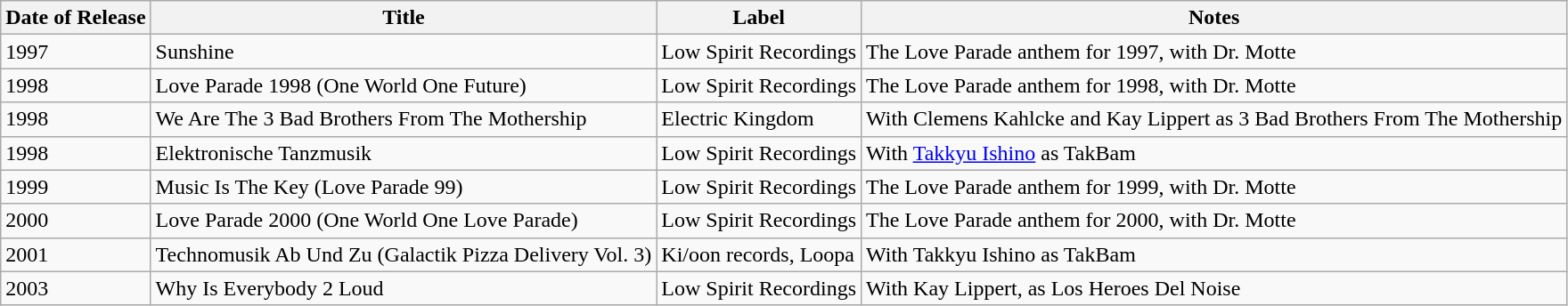<table class="wikitable">
<tr>
<th>Date of Release</th>
<th>Title</th>
<th>Label</th>
<th>Notes</th>
</tr>
<tr>
<td>1997</td>
<td>Sunshine</td>
<td>Low Spirit Recordings</td>
<td>The Love Parade anthem for 1997, with Dr. Motte</td>
</tr>
<tr>
<td>1998</td>
<td>Love Parade 1998 (One World One Future)</td>
<td>Low Spirit Recordings</td>
<td>The Love Parade anthem for 1998, with Dr. Motte</td>
</tr>
<tr>
<td>1998</td>
<td>We Are The 3 Bad Brothers From The Mothership</td>
<td>Electric Kingdom</td>
<td>With Clemens Kahlcke and Kay Lippert as 3 Bad Brothers From The Mothership</td>
</tr>
<tr>
<td>1998</td>
<td>Elektronische Tanzmusik</td>
<td>Low Spirit Recordings</td>
<td>With <a href='#'>Takkyu Ishino</a> as TakBam</td>
</tr>
<tr>
<td>1999</td>
<td>Music Is The Key (Love Parade 99)</td>
<td>Low Spirit Recordings</td>
<td>The Love Parade anthem for 1999, with Dr. Motte</td>
</tr>
<tr>
<td>2000</td>
<td>Love Parade 2000 (One World One Love Parade)</td>
<td>Low Spirit Recordings</td>
<td>The Love Parade anthem for 2000, with Dr. Motte</td>
</tr>
<tr>
<td>2001</td>
<td>Technomusik Ab Und Zu (Galactik Pizza Delivery Vol. 3)</td>
<td>Ki/oon records, Loopa</td>
<td>With Takkyu Ishino as TakBam</td>
</tr>
<tr>
<td>2003</td>
<td>Why Is Everybody 2 Loud</td>
<td>Low Spirit Recordings</td>
<td>With Kay Lippert, as Los Heroes Del Noise</td>
</tr>
</table>
